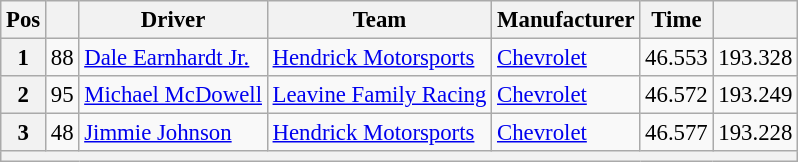<table class="wikitable" style="font-size:95%">
<tr>
<th>Pos</th>
<th></th>
<th>Driver</th>
<th>Team</th>
<th>Manufacturer</th>
<th>Time</th>
<th></th>
</tr>
<tr>
<th>1</th>
<td>88</td>
<td><a href='#'>Dale Earnhardt Jr.</a></td>
<td><a href='#'>Hendrick Motorsports</a></td>
<td><a href='#'>Chevrolet</a></td>
<td>46.553</td>
<td>193.328</td>
</tr>
<tr>
<th>2</th>
<td>95</td>
<td><a href='#'>Michael McDowell</a></td>
<td><a href='#'>Leavine Family Racing</a></td>
<td><a href='#'>Chevrolet</a></td>
<td>46.572</td>
<td>193.249</td>
</tr>
<tr>
<th>3</th>
<td>48</td>
<td><a href='#'>Jimmie Johnson</a></td>
<td><a href='#'>Hendrick Motorsports</a></td>
<td><a href='#'>Chevrolet</a></td>
<td>46.577</td>
<td>193.228</td>
</tr>
<tr>
<th colspan="7"></th>
</tr>
</table>
